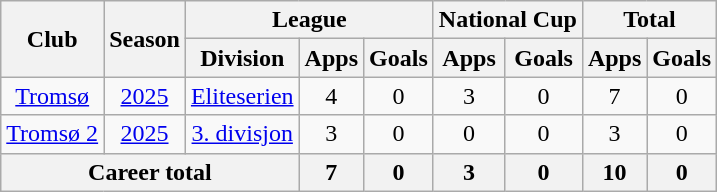<table class="wikitable" style="text-align: center;">
<tr>
<th rowspan="2">Club</th>
<th rowspan="2">Season</th>
<th colspan="3">League</th>
<th colspan="2">National Cup</th>
<th colspan="2">Total</th>
</tr>
<tr>
<th>Division</th>
<th>Apps</th>
<th>Goals</th>
<th>Apps</th>
<th>Goals</th>
<th>Apps</th>
<th>Goals</th>
</tr>
<tr>
<td><a href='#'>Tromsø</a></td>
<td><a href='#'>2025</a></td>
<td><a href='#'>Eliteserien</a></td>
<td>4</td>
<td>0</td>
<td>3</td>
<td>0</td>
<td>7</td>
<td>0</td>
</tr>
<tr>
<td><a href='#'>Tromsø 2</a></td>
<td><a href='#'>2025</a></td>
<td><a href='#'>3. divisjon</a></td>
<td>3</td>
<td>0</td>
<td>0</td>
<td>0</td>
<td>3</td>
<td>0</td>
</tr>
<tr>
<th colspan=3>Career total</th>
<th>7</th>
<th>0</th>
<th>3</th>
<th>0</th>
<th>10</th>
<th>0</th>
</tr>
</table>
